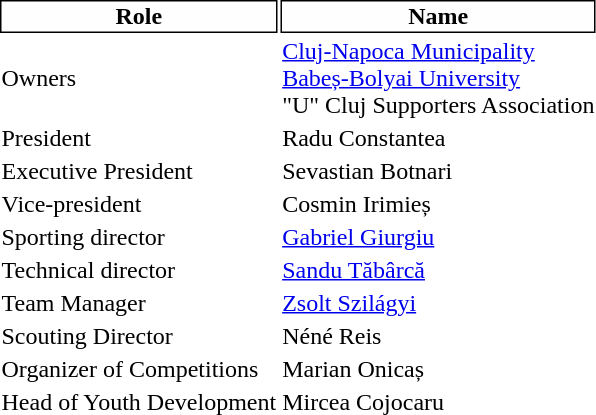<table class="toccolours">
<tr>
<th style="background:#fefefe;color:#000000;border:1px solid #000000;">Role</th>
<th style="background:#fefefe;color:#000000;border:1px solid #000000;">Name</th>
</tr>
<tr>
<td>Owners</td>
<td> <a href='#'>Cluj-Napoca Municipality</a> <br>  <a href='#'>Babeș-Bolyai University</a> <br>  "U" Cluj Supporters Association</td>
</tr>
<tr>
<td>President</td>
<td> Radu Constantea</td>
</tr>
<tr>
<td>Executive President</td>
<td> Sevastian Botnari</td>
</tr>
<tr>
<td>Vice-president</td>
<td> Cosmin Irimieș</td>
</tr>
<tr>
<td>Sporting director</td>
<td> <a href='#'>Gabriel Giurgiu</a></td>
</tr>
<tr>
<td>Technical director</td>
<td> <a href='#'>Sandu Tăbârcă</a></td>
</tr>
<tr>
<td>Team Manager</td>
<td> <a href='#'>Zsolt Szilágyi</a></td>
</tr>
<tr>
<td>Scouting Director</td>
<td> Néné Reis</td>
</tr>
<tr>
<td>Organizer of Competitions</td>
<td> Marian Onicaș</td>
</tr>
<tr>
<td>Head of Youth Development</td>
<td> Mircea Cojocaru</td>
</tr>
</table>
